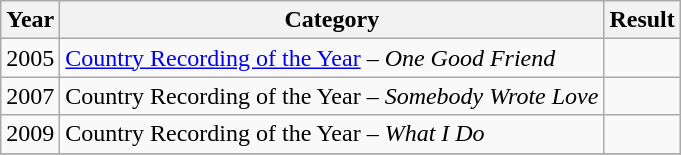<table class="wikitable">
<tr>
<th>Year</th>
<th>Category</th>
<th>Result</th>
</tr>
<tr>
<td>2005</td>
<td><a href='#'>Country Recording of the Year</a> – <em>One Good Friend</em></td>
<td></td>
</tr>
<tr>
<td>2007</td>
<td>Country Recording of the Year – <em>Somebody Wrote Love</em></td>
<td></td>
</tr>
<tr>
<td>2009</td>
<td>Country Recording of the Year – <em>What I Do</em></td>
<td></td>
</tr>
<tr>
</tr>
</table>
